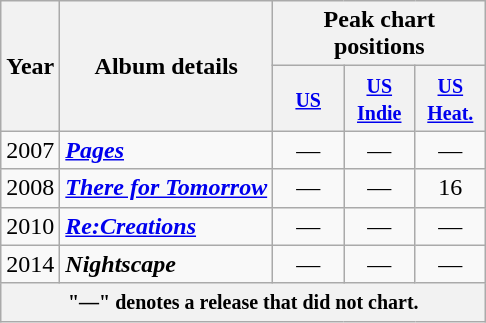<table class="wikitable">
<tr>
<th rowspan="2">Year</th>
<th rowspan="2">Album details</th>
<th colspan="3">Peak chart positions</th>
</tr>
<tr>
<th width="40"><small><a href='#'>US</a></small></th>
<th width="40"><small><a href='#'>US Indie</a></small></th>
<th width="40"><small><a href='#'>US Heat.</a></small></th>
</tr>
<tr>
<td align="center">2007</td>
<td align="left"><strong><em><a href='#'>Pages</a></em></strong><br></td>
<td align="center">—</td>
<td align="center">—</td>
<td align="center">—</td>
</tr>
<tr>
<td align="center">2008</td>
<td align="left"><strong><em><a href='#'>There for Tomorrow</a></em></strong><br></td>
<td align="center">—</td>
<td align="center">—</td>
<td align="center">16</td>
</tr>
<tr>
<td align="center">2010</td>
<td align="left"><strong><em><a href='#'>Re:Creations</a></em></strong><br></td>
<td align="center">—</td>
<td align="center">—</td>
<td align="center">—</td>
</tr>
<tr>
<td align="center">2014</td>
<td align="left"><strong><em>Nightscape</em></strong><br></td>
<td align="center">—</td>
<td align="center">—</td>
<td align="center">—</td>
</tr>
<tr>
<th colspan="5"><small>"—" denotes a release that did not chart.</small></th>
</tr>
</table>
